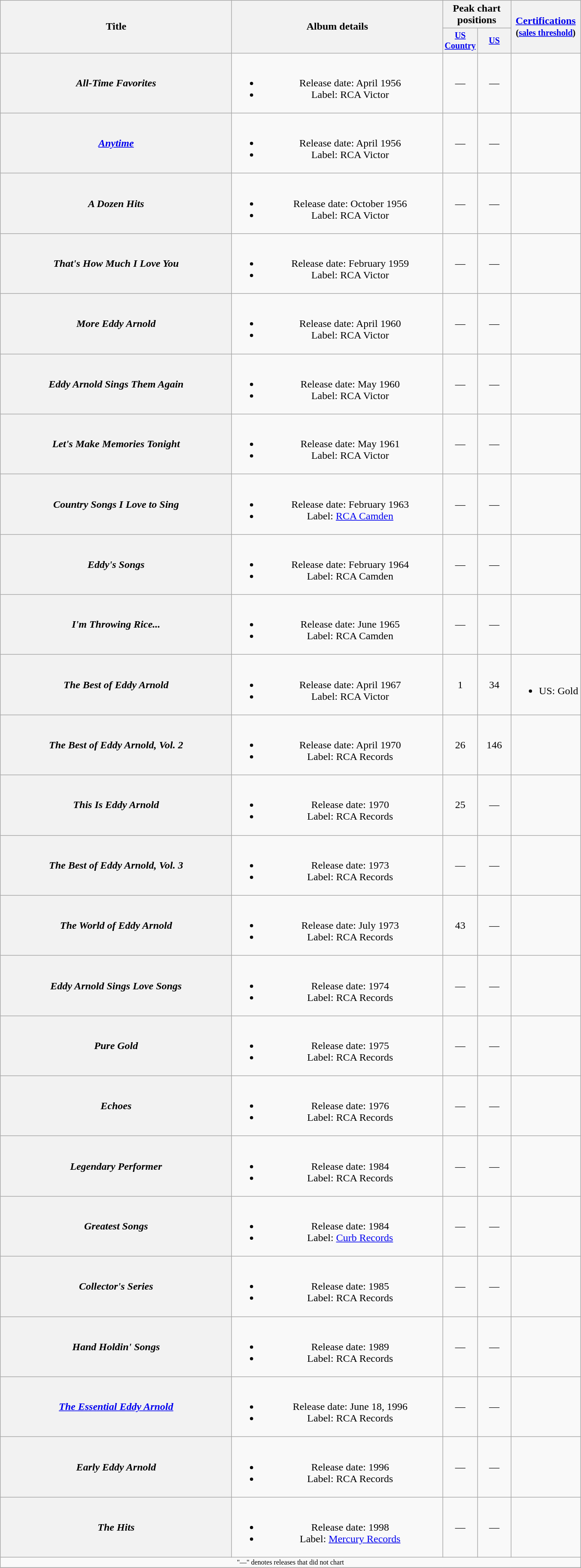<table class="wikitable plainrowheaders" style="text-align:center;">
<tr>
<th rowspan="2" style="width:22em;">Title</th>
<th rowspan="2" style="width:20em;">Album details</th>
<th colspan="2">Peak chart<br>positions</th>
<th rowspan="2"><a href='#'>Certifications</a><br><small>(<a href='#'>sales threshold</a>)</small></th>
</tr>
<tr style="font-size:smaller;">
<th width="45"><a href='#'>US Country</a></th>
<th width="45"><a href='#'>US</a></th>
</tr>
<tr>
<th scope="row"><em>All-Time Favorites</em></th>
<td><br><ul><li>Release date: April 1956</li><li>Label: RCA Victor</li></ul></td>
<td>—</td>
<td>—</td>
<td></td>
</tr>
<tr>
<th scope="row"><em><a href='#'>Anytime</a></em></th>
<td><br><ul><li>Release date: April 1956</li><li>Label: RCA Victor</li></ul></td>
<td>—</td>
<td>—</td>
<td></td>
</tr>
<tr>
<th scope="row"><em>A Dozen Hits</em></th>
<td><br><ul><li>Release date: October 1956</li><li>Label: RCA Victor</li></ul></td>
<td>—</td>
<td>—</td>
<td></td>
</tr>
<tr>
<th scope="row"><em>That's How Much I Love You</em></th>
<td><br><ul><li>Release date: February 1959</li><li>Label: RCA Victor</li></ul></td>
<td>—</td>
<td>—</td>
<td></td>
</tr>
<tr>
<th scope="row"><em>More Eddy Arnold</em></th>
<td><br><ul><li>Release date: April 1960</li><li>Label: RCA Victor</li></ul></td>
<td>—</td>
<td>—</td>
<td></td>
</tr>
<tr>
<th scope="row"><em>Eddy Arnold Sings Them Again</em></th>
<td><br><ul><li>Release date: May 1960</li><li>Label: RCA Victor</li></ul></td>
<td>—</td>
<td>—</td>
<td></td>
</tr>
<tr>
<th scope="row"><em>Let's Make Memories Tonight</em></th>
<td><br><ul><li>Release date: May 1961</li><li>Label: RCA Victor</li></ul></td>
<td>—</td>
<td>—</td>
<td></td>
</tr>
<tr>
<th scope="row"><em>Country Songs I Love to Sing</em></th>
<td><br><ul><li>Release date: February 1963</li><li>Label: <a href='#'>RCA Camden</a></li></ul></td>
<td>—</td>
<td>—</td>
<td></td>
</tr>
<tr>
<th scope="row"><em>Eddy's Songs</em></th>
<td><br><ul><li>Release date: February 1964</li><li>Label: RCA Camden</li></ul></td>
<td>—</td>
<td>—</td>
<td></td>
</tr>
<tr>
<th scope="row"><em>I'm Throwing Rice...</em></th>
<td><br><ul><li>Release date: June 1965</li><li>Label: RCA Camden</li></ul></td>
<td>—</td>
<td>—</td>
<td></td>
</tr>
<tr>
<th scope="row"><em>The Best of Eddy Arnold</em></th>
<td><br><ul><li>Release date: April 1967</li><li>Label: RCA Victor</li></ul></td>
<td>1</td>
<td>34</td>
<td><br><ul><li>US: Gold</li></ul></td>
</tr>
<tr>
<th scope="row"><em>The Best of Eddy Arnold, Vol. 2</em></th>
<td><br><ul><li>Release date: April 1970</li><li>Label: RCA Records</li></ul></td>
<td>26</td>
<td>146</td>
<td></td>
</tr>
<tr>
<th scope="row"><em>This Is Eddy Arnold</em></th>
<td><br><ul><li>Release date: 1970</li><li>Label: RCA Records</li></ul></td>
<td>25</td>
<td>—</td>
<td></td>
</tr>
<tr>
<th scope="row"><em>The Best of Eddy Arnold, Vol. 3</em></th>
<td><br><ul><li>Release date: 1973</li><li>Label: RCA Records</li></ul></td>
<td>—</td>
<td>—</td>
<td></td>
</tr>
<tr>
<th scope="row"><em>The World of Eddy Arnold</em></th>
<td><br><ul><li>Release date: July 1973</li><li>Label: RCA Records</li></ul></td>
<td>43</td>
<td>—</td>
<td></td>
</tr>
<tr>
<th scope="row"><em>Eddy Arnold Sings Love Songs</em></th>
<td><br><ul><li>Release date: 1974</li><li>Label: RCA Records</li></ul></td>
<td>—</td>
<td>—</td>
<td></td>
</tr>
<tr>
<th scope="row"><em>Pure Gold</em></th>
<td><br><ul><li>Release date: 1975</li><li>Label: RCA Records</li></ul></td>
<td>—</td>
<td>—</td>
<td></td>
</tr>
<tr>
<th scope="row"><em>Echoes</em></th>
<td><br><ul><li>Release date: 1976</li><li>Label: RCA Records</li></ul></td>
<td>—</td>
<td>—</td>
<td></td>
</tr>
<tr>
<th scope="row"><em>Legendary Performer</em></th>
<td><br><ul><li>Release date: 1984</li><li>Label: RCA Records</li></ul></td>
<td>—</td>
<td>—</td>
<td></td>
</tr>
<tr>
<th scope="row"><em>Greatest Songs</em></th>
<td><br><ul><li>Release date: 1984</li><li>Label: <a href='#'>Curb Records</a></li></ul></td>
<td>—</td>
<td>—</td>
<td></td>
</tr>
<tr>
<th scope="row"><em>Collector's Series</em></th>
<td><br><ul><li>Release date: 1985</li><li>Label: RCA Records</li></ul></td>
<td>—</td>
<td>—</td>
<td></td>
</tr>
<tr>
<th scope="row"><em>Hand Holdin' Songs</em></th>
<td><br><ul><li>Release date: 1989</li><li>Label: RCA Records</li></ul></td>
<td>—</td>
<td>—</td>
<td></td>
</tr>
<tr>
<th scope="row"><em><a href='#'>The Essential Eddy Arnold</a></em></th>
<td><br><ul><li>Release date: June 18, 1996</li><li>Label: RCA Records</li></ul></td>
<td>—</td>
<td>—</td>
<td></td>
</tr>
<tr>
<th scope="row"><em>Early Eddy Arnold</em></th>
<td><br><ul><li>Release date: 1996</li><li>Label: RCA Records</li></ul></td>
<td>—</td>
<td>—</td>
<td></td>
</tr>
<tr>
<th scope="row"><em>The Hits</em></th>
<td><br><ul><li>Release date: 1998</li><li>Label: <a href='#'>Mercury Records</a></li></ul></td>
<td>—</td>
<td>—</td>
<td></td>
</tr>
<tr>
<td colspan="5" style="font-size: 8pt">"—" denotes releases that did not chart</td>
</tr>
<tr>
</tr>
</table>
